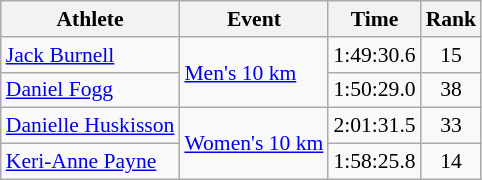<table class="wikitable" style="font-size:90%;">
<tr>
<th>Athlete</th>
<th>Event</th>
<th>Time</th>
<th>Rank</th>
</tr>
<tr align=center>
<td align=left><a href='#'>Jack Burnell</a></td>
<td align=left rowspan=2><a href='#'>Men's 10 km</a></td>
<td>1:49:30.6</td>
<td>15</td>
</tr>
<tr align=center>
<td align=left><a href='#'>Daniel Fogg</a></td>
<td>1:50:29.0</td>
<td>38</td>
</tr>
<tr align=center>
<td align=left><a href='#'>Danielle Huskisson</a></td>
<td align=left rowspan=2><a href='#'>Women's 10 km</a></td>
<td>2:01:31.5</td>
<td>33</td>
</tr>
<tr align=center>
<td align=left><a href='#'>Keri-Anne Payne</a></td>
<td>1:58:25.8</td>
<td>14</td>
</tr>
</table>
